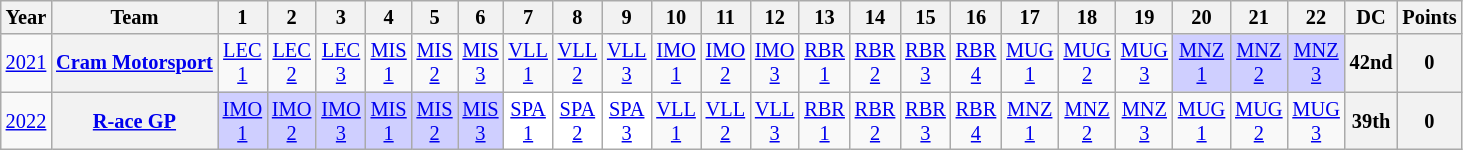<table class="wikitable" style="text-align:center; font-size:85%">
<tr>
<th>Year</th>
<th>Team</th>
<th>1</th>
<th>2</th>
<th>3</th>
<th>4</th>
<th>5</th>
<th>6</th>
<th>7</th>
<th>8</th>
<th>9</th>
<th>10</th>
<th>11</th>
<th>12</th>
<th>13</th>
<th>14</th>
<th>15</th>
<th>16</th>
<th>17</th>
<th>18</th>
<th>19</th>
<th>20</th>
<th>21</th>
<th>22</th>
<th>DC</th>
<th>Points</th>
</tr>
<tr>
<td><a href='#'>2021</a></td>
<th nowrap><a href='#'>Cram Motorsport</a></th>
<td><a href='#'>LEC<br>1</a></td>
<td><a href='#'>LEC<br>2</a></td>
<td><a href='#'>LEC<br>3</a></td>
<td><a href='#'>MIS<br>1</a></td>
<td><a href='#'>MIS<br>2</a></td>
<td><a href='#'>MIS<br>3</a></td>
<td><a href='#'>VLL<br>1</a></td>
<td><a href='#'>VLL<br>2</a></td>
<td><a href='#'>VLL<br>3</a></td>
<td><a href='#'>IMO<br>1</a></td>
<td><a href='#'>IMO<br>2</a></td>
<td><a href='#'>IMO<br>3</a></td>
<td><a href='#'>RBR<br>1</a></td>
<td><a href='#'>RBR<br>2</a></td>
<td><a href='#'>RBR<br>3</a></td>
<td><a href='#'>RBR<br>4</a></td>
<td><a href='#'>MUG<br>1</a></td>
<td><a href='#'>MUG<br>2</a></td>
<td><a href='#'>MUG<br>3</a></td>
<td style="background:#CFCFFF"><a href='#'>MNZ<br>1</a><br></td>
<td style="background:#CFCFFF"><a href='#'>MNZ<br>2</a><br></td>
<td style="background:#CFCFFF"><a href='#'>MNZ<br>3</a><br></td>
<th>42nd</th>
<th>0</th>
</tr>
<tr>
<td><a href='#'>2022</a></td>
<th nowrap><a href='#'>R-ace GP</a></th>
<td style="background:#CFCFFF"><a href='#'>IMO<br>1</a><br></td>
<td style="background:#CFCFFF"><a href='#'>IMO<br>2</a><br></td>
<td style="background:#CFCFFF"><a href='#'>IMO<br>3</a><br></td>
<td style="background:#CFCFFF"><a href='#'>MIS<br>1</a><br></td>
<td style="background:#CFCFFF"><a href='#'>MIS<br>2</a><br></td>
<td style="background:#CFCFFF"><a href='#'>MIS<br>3</a><br></td>
<td style="background:#FFFFFF"><a href='#'>SPA<br>1</a><br></td>
<td style="background:#FFFFFF"><a href='#'>SPA<br>2</a><br></td>
<td style="background:#FFFFFF"><a href='#'>SPA<br>3</a><br></td>
<td><a href='#'>VLL<br>1</a></td>
<td><a href='#'>VLL<br>2</a></td>
<td><a href='#'>VLL<br>3</a></td>
<td><a href='#'>RBR<br>1</a></td>
<td><a href='#'>RBR<br>2</a></td>
<td><a href='#'>RBR<br>3</a></td>
<td><a href='#'>RBR<br>4</a></td>
<td><a href='#'>MNZ<br>1</a></td>
<td><a href='#'>MNZ<br>2</a></td>
<td><a href='#'>MNZ<br>3</a></td>
<td><a href='#'>MUG<br>1</a></td>
<td><a href='#'>MUG<br>2</a></td>
<td><a href='#'>MUG<br>3</a></td>
<th>39th</th>
<th>0</th>
</tr>
</table>
